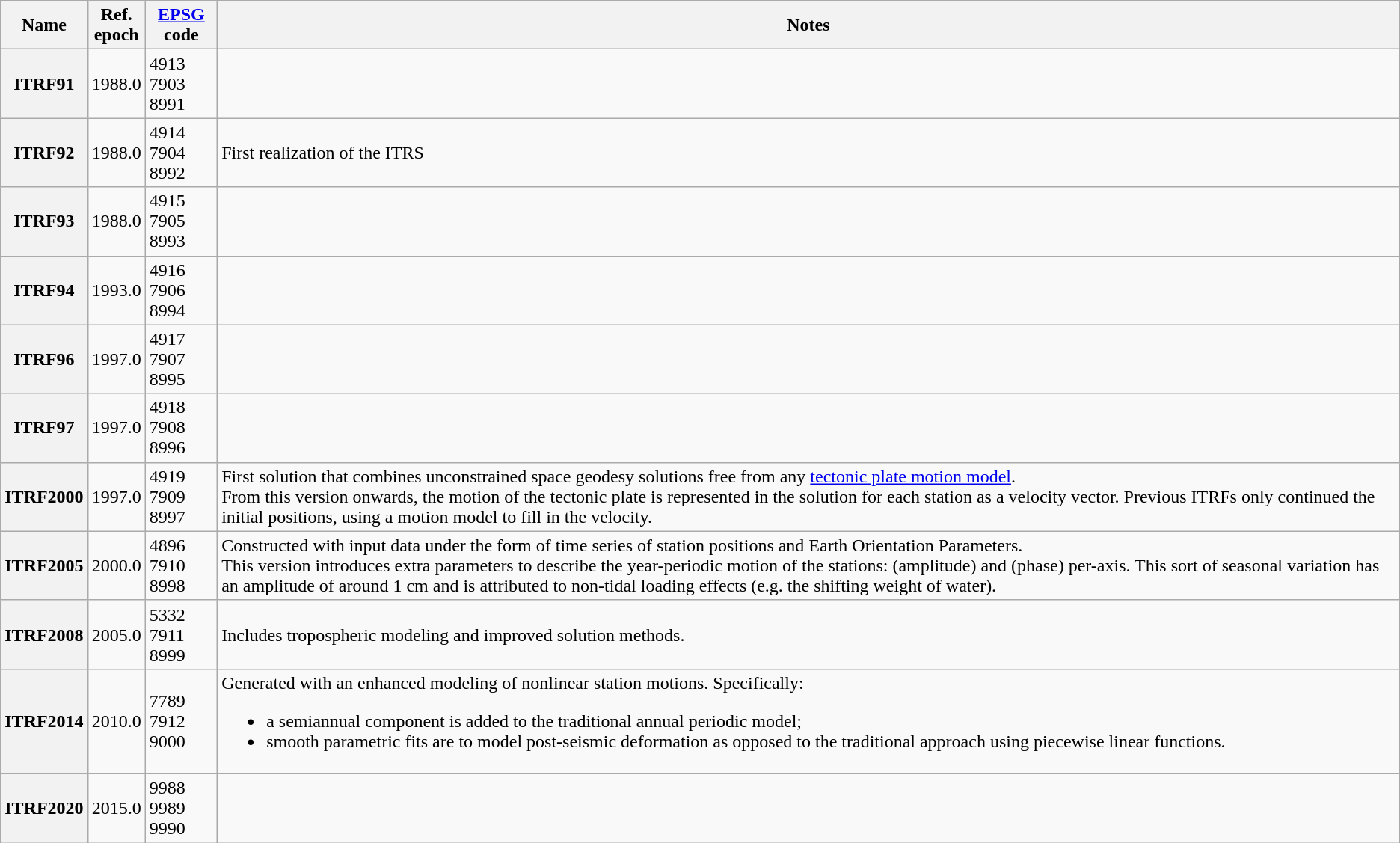<table class = wikitable>
<tr>
<th>Name</th>
<th>Ref.<br>epoch</th>
<th><a href='#'>EPSG</a><br>code</th>
<th>Notes</th>
</tr>
<tr>
<th>ITRF91</th>
<td>1988.0</td>
<td>4913<br>7903
8991</td>
<td></td>
</tr>
<tr>
<th>ITRF92</th>
<td>1988.0</td>
<td>4914<br>7904
8992</td>
<td>First realization of the ITRS</td>
</tr>
<tr>
<th>ITRF93</th>
<td>1988.0</td>
<td>4915<br>7905
8993</td>
<td></td>
</tr>
<tr>
<th>ITRF94</th>
<td>1993.0</td>
<td>4916<br>7906
8994</td>
<td></td>
</tr>
<tr>
<th>ITRF96</th>
<td>1997.0</td>
<td>4917<br>7907
8995</td>
<td></td>
</tr>
<tr>
<th>ITRF97</th>
<td>1997.0</td>
<td>4918<br>7908
8996</td>
<td></td>
</tr>
<tr>
<th>ITRF2000</th>
<td>1997.0</td>
<td>4919<br>7909
8997</td>
<td>First solution that combines unconstrained space geodesy solutions free from any <a href='#'>tectonic plate motion model</a>.<br>From this version onwards, the motion of the tectonic plate is represented in the solution for each station as a velocity vector. Previous ITRFs only continued the initial positions, using a motion model to fill in the velocity.</td>
</tr>
<tr>
<th>ITRF2005</th>
<td>2000.0</td>
<td>4896<br>7910
8998</td>
<td>Constructed with input data under the form of time series of station positions and Earth Orientation Parameters.<br>This version introduces extra parameters to describe the year-periodic motion of the stations:  (amplitude) and  (phase) per-axis. This sort of seasonal variation has an amplitude of around 1 cm and is attributed to non-tidal loading effects (e.g. the shifting weight of water).</td>
</tr>
<tr>
<th>ITRF2008</th>
<td>2005.0</td>
<td>5332<br>7911<br>8999</td>
<td>Includes tropospheric modeling and improved solution methods.</td>
</tr>
<tr>
<th>ITRF2014</th>
<td>2010.0</td>
<td>7789<br>7912 9000</td>
<td>Generated with an enhanced modeling of nonlinear station motions. Specifically:<br><ul><li>a semiannual component is added to the traditional annual periodic model;</li><li>smooth parametric fits are to model post-seismic deformation as opposed to the traditional approach using piecewise linear functions.</li></ul></td>
</tr>
<tr>
<th>ITRF2020</th>
<td>2015.0</td>
<td>9988<br>9989
9990</td>
<td></td>
</tr>
</table>
